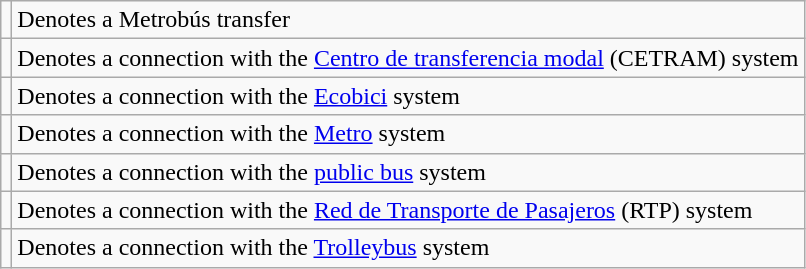<table class="wikitable">
<tr>
<td></td>
<td>Denotes a Metrobús transfer</td>
</tr>
<tr>
<td></td>
<td>Denotes a connection with the <a href='#'>Centro de transferencia modal</a> (CETRAM) system</td>
</tr>
<tr>
<td></td>
<td>Denotes a connection with the <a href='#'>Ecobici</a> system</td>
</tr>
<tr>
<td></td>
<td>Denotes a connection with the <a href='#'>Metro</a> system</td>
</tr>
<tr>
<td></td>
<td>Denotes a connection with the <a href='#'>public bus</a> system</td>
</tr>
<tr>
<td></td>
<td>Denotes a connection with the <a href='#'>Red de Transporte de Pasajeros</a> (RTP) system</td>
</tr>
<tr>
<td></td>
<td>Denotes a connection with the <a href='#'>Trolleybus</a> system</td>
</tr>
</table>
